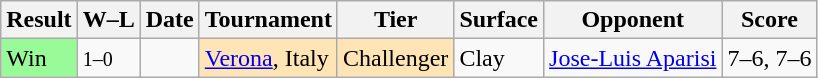<table class="sortable wikitable">
<tr>
<th>Result</th>
<th class="unsortable">W–L</th>
<th>Date</th>
<th>Tournament</th>
<th>Tier</th>
<th>Surface</th>
<th>Opponent</th>
<th class="unsortable">Score</th>
</tr>
<tr>
<td style="background:#98fb98;">Win</td>
<td><small>1–0</small></td>
<td></td>
<td style="background:moccasin;"><a href='#'>Verona</a>, Italy</td>
<td style="background:moccasin;">Challenger</td>
<td>Clay</td>
<td> <a href='#'>Jose-Luis Aparisi</a></td>
<td>7–6, 7–6</td>
</tr>
</table>
